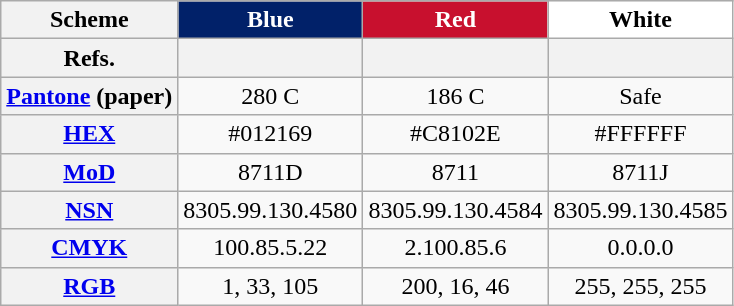<table class="wikitable" style="text-align:center;">
<tr>
<th>Scheme</th>
<th scope="col" style="background:#012169; color:white;">Blue</th>
<th scope="col" style="background:#C8102E; color:white;">Red</th>
<th scope="col" style="background:white; color:black;">White</th>
</tr>
<tr>
<th>Refs.</th>
<th></th>
<th></th>
<th></th>
</tr>
<tr>
<th scope="row"><a href='#'>Pantone</a> (paper)</th>
<td>280 C</td>
<td>186 C</td>
<td>Safe</td>
</tr>
<tr>
<th scope="row"><a href='#'>HEX</a></th>
<td>#012169</td>
<td>#C8102E</td>
<td>#FFFFFF</td>
</tr>
<tr>
<th scope="row"><a href='#'>MoD</a></th>
<td>8711D</td>
<td>8711</td>
<td>8711J</td>
</tr>
<tr>
<th scope="row"><a href='#'>NSN</a></th>
<td>8305.99.130.4580</td>
<td>8305.99.130.4584</td>
<td>8305.99.130.4585</td>
</tr>
<tr>
<th scope="row"><a href='#'>CMYK</a></th>
<td>100.85.5.22</td>
<td>2.100.85.6</td>
<td>0.0.0.0</td>
</tr>
<tr>
<th scope="row"><a href='#'>RGB</a></th>
<td>1, 33, 105</td>
<td>200, 16, 46</td>
<td>255, 255, 255</td>
</tr>
</table>
